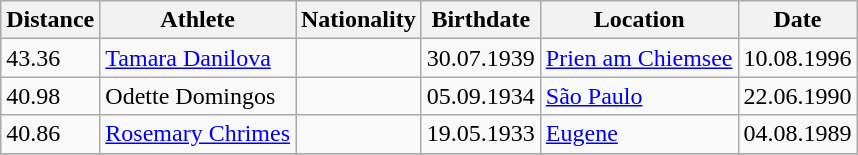<table class="wikitable">
<tr>
<th>Distance</th>
<th>Athlete</th>
<th>Nationality</th>
<th>Birthdate</th>
<th>Location</th>
<th>Date</th>
</tr>
<tr>
<td>43.36</td>
<td><a href='#'>Tamara Danilova</a></td>
<td></td>
<td>30.07.1939</td>
<td><a href='#'>Prien am Chiemsee</a></td>
<td>10.08.1996</td>
</tr>
<tr>
<td>40.98</td>
<td>Odette Domingos</td>
<td></td>
<td>05.09.1934</td>
<td><a href='#'>São Paulo</a></td>
<td>22.06.1990</td>
</tr>
<tr>
<td>40.86</td>
<td><a href='#'>Rosemary Chrimes</a></td>
<td></td>
<td>19.05.1933</td>
<td><a href='#'>Eugene</a></td>
<td>04.08.1989</td>
</tr>
<tr>
</tr>
</table>
